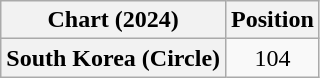<table class="wikitable plainrowheaders" style="text-align:center">
<tr>
<th scope="col">Chart (2024)</th>
<th scope="col">Position</th>
</tr>
<tr>
<th scope="row">South Korea (Circle)</th>
<td>104</td>
</tr>
</table>
